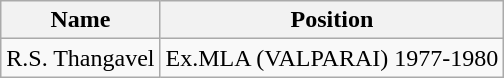<table class="wikitable">
<tr>
<th>Name</th>
<th>Position</th>
</tr>
<tr>
<td>R.S. Thangavel</td>
<td>Ex.MLA (VALPARAI) 1977-1980</td>
</tr>
</table>
